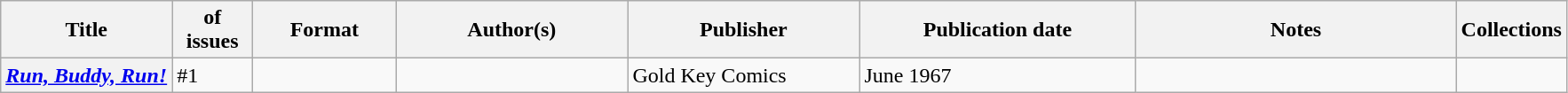<table class="wikitable">
<tr>
<th>Title</th>
<th style="width:40pt"> of issues</th>
<th style="width:75pt">Format</th>
<th style="width:125pt">Author(s)</th>
<th style="width:125pt">Publisher</th>
<th style="width:150pt">Publication date</th>
<th style="width:175pt">Notes</th>
<th>Collections</th>
</tr>
<tr>
<th><em><a href='#'>Run, Buddy, Run!</a></em></th>
<td>#1</td>
<td></td>
<td></td>
<td>Gold Key Comics</td>
<td>June 1967</td>
<td></td>
<td></td>
</tr>
</table>
